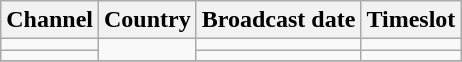<table class="wikitable">
<tr>
<th>Channel</th>
<th>Country</th>
<th>Broadcast date</th>
<th>Timeslot</th>
</tr>
<tr>
<td></td>
<td rowspan=2></td>
<td></td>
<td></td>
</tr>
<tr>
<td></td>
<td></td>
<td></td>
</tr>
<tr>
</tr>
</table>
